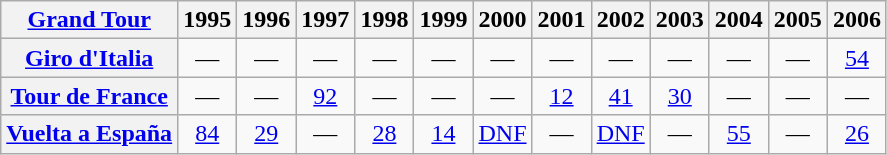<table class="wikitable plainrowheaders">
<tr>
<th scope="col"><a href='#'>Grand Tour</a></th>
<th scope="col">1995</th>
<th scope="col">1996</th>
<th scope="col">1997</th>
<th scope="col">1998</th>
<th scope="col">1999</th>
<th scope="col">2000</th>
<th scope="col">2001</th>
<th scope="col">2002</th>
<th scope="col">2003</th>
<th scope="col">2004</th>
<th scope="col">2005</th>
<th scope="col">2006</th>
</tr>
<tr style="text-align:center;">
<th scope="row"> <a href='#'>Giro d'Italia</a></th>
<td>—</td>
<td>—</td>
<td>—</td>
<td>—</td>
<td>—</td>
<td>—</td>
<td>—</td>
<td>—</td>
<td>—</td>
<td>—</td>
<td>—</td>
<td><a href='#'>54</a></td>
</tr>
<tr style="text-align:center;">
<th scope="row"> <a href='#'>Tour de France</a></th>
<td>—</td>
<td>—</td>
<td><a href='#'>92</a></td>
<td>—</td>
<td>—</td>
<td>—</td>
<td><a href='#'>12</a></td>
<td><a href='#'>41</a></td>
<td><a href='#'>30</a></td>
<td>—</td>
<td>—</td>
<td>—</td>
</tr>
<tr style="text-align:center;">
<th scope="row"> <a href='#'>Vuelta a España</a></th>
<td><a href='#'>84</a></td>
<td><a href='#'>29</a></td>
<td>—</td>
<td><a href='#'>28</a></td>
<td><a href='#'>14</a></td>
<td><a href='#'>DNF</a></td>
<td>—</td>
<td><a href='#'>DNF</a></td>
<td>—</td>
<td><a href='#'>55</a></td>
<td>—</td>
<td><a href='#'>26</a></td>
</tr>
</table>
